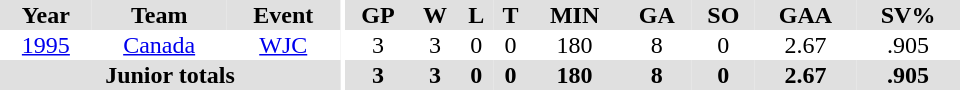<table border="0" cellpadding="1" cellspacing="0" ID="Table3" style="text-align:center; width:40em">
<tr ALIGN="center" bgcolor="#e0e0e0">
<th>Year</th>
<th>Team</th>
<th>Event</th>
<th rowspan="99" bgcolor="#ffffff"></th>
<th>GP</th>
<th>W</th>
<th>L</th>
<th>T</th>
<th>MIN</th>
<th>GA</th>
<th>SO</th>
<th>GAA</th>
<th>SV%</th>
</tr>
<tr>
<td><a href='#'>1995</a></td>
<td><a href='#'>Canada</a></td>
<td><a href='#'>WJC</a></td>
<td>3</td>
<td>3</td>
<td>0</td>
<td>0</td>
<td>180</td>
<td>8</td>
<td>0</td>
<td>2.67</td>
<td>.905</td>
</tr>
<tr bgcolor="#e0e0e0">
<th colspan="3">Junior totals</th>
<th>3</th>
<th>3</th>
<th>0</th>
<th>0</th>
<th>180</th>
<th>8</th>
<th>0</th>
<th>2.67</th>
<th>.905</th>
</tr>
</table>
